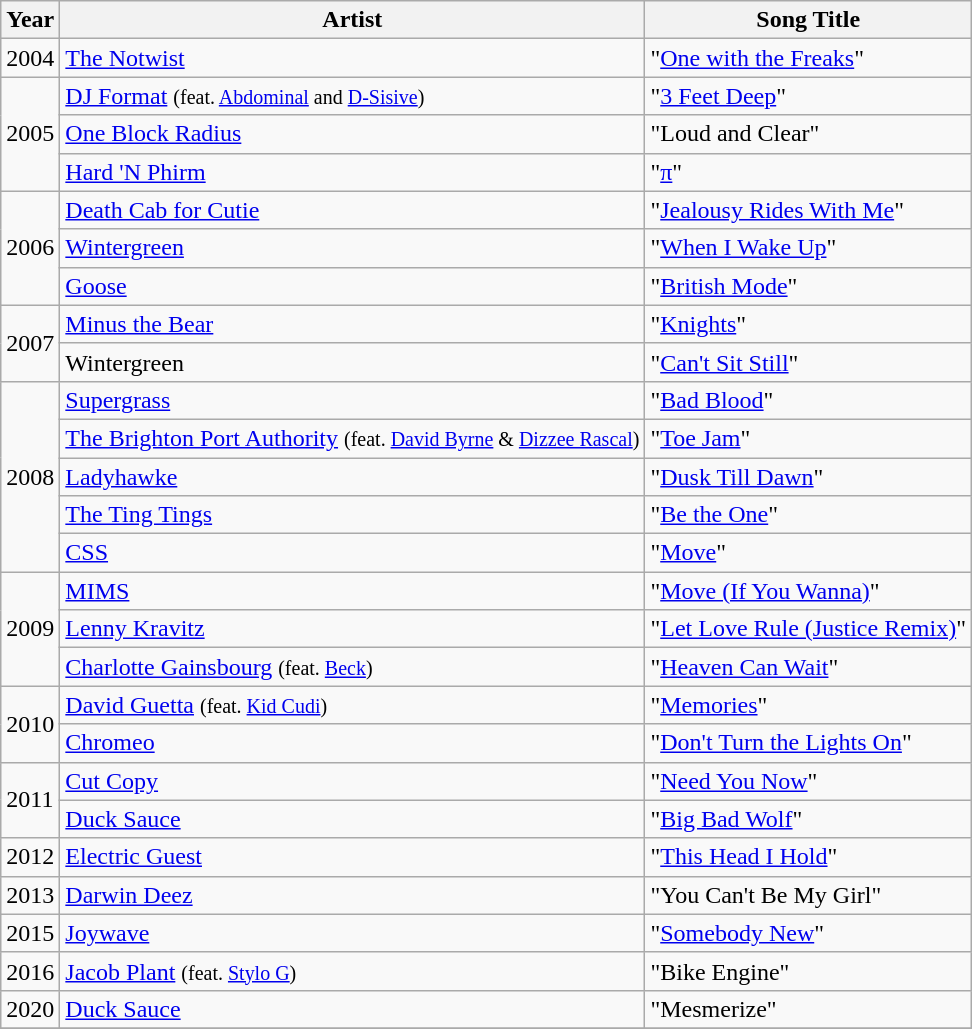<table class="wikitable">
<tr>
<th>Year</th>
<th>Artist</th>
<th>Song Title</th>
</tr>
<tr>
<td>2004</td>
<td><a href='#'>The Notwist</a></td>
<td>"<a href='#'>One with the Freaks</a>"</td>
</tr>
<tr>
<td rowspan="3">2005</td>
<td><a href='#'>DJ Format</a> <small>(feat. <a href='#'>Abdominal</a> and <a href='#'>D-Sisive</a>)</small></td>
<td>"<a href='#'>3 Feet Deep</a>"</td>
</tr>
<tr>
<td><a href='#'>One Block Radius</a></td>
<td>"Loud and Clear"</td>
</tr>
<tr>
<td><a href='#'>Hard 'N Phirm</a></td>
<td>"<a href='#'>π</a>"</td>
</tr>
<tr>
<td rowspan="3">2006</td>
<td><a href='#'>Death Cab for Cutie</a></td>
<td>"<a href='#'>Jealousy Rides With Me</a>"</td>
</tr>
<tr>
<td><a href='#'>Wintergreen</a></td>
<td>"<a href='#'>When I Wake Up</a>"</td>
</tr>
<tr>
<td><a href='#'>Goose</a></td>
<td>"<a href='#'>British Mode</a>"</td>
</tr>
<tr>
<td rowspan="2">2007</td>
<td><a href='#'>Minus the Bear</a></td>
<td>"<a href='#'>Knights</a>"</td>
</tr>
<tr>
<td>Wintergreen</td>
<td>"<a href='#'>Can't Sit Still</a>"</td>
</tr>
<tr>
<td rowspan="5">2008</td>
<td><a href='#'>Supergrass</a></td>
<td>"<a href='#'>Bad Blood</a>"</td>
</tr>
<tr>
<td><a href='#'>The Brighton Port Authority</a> <small>(feat. <a href='#'>David Byrne</a> & <a href='#'>Dizzee Rascal</a>)</small></td>
<td>"<a href='#'>Toe Jam</a>"</td>
</tr>
<tr>
<td><a href='#'>Ladyhawke</a></td>
<td>"<a href='#'>Dusk Till Dawn</a>"</td>
</tr>
<tr>
<td><a href='#'>The Ting Tings</a></td>
<td>"<a href='#'>Be the One</a>"</td>
</tr>
<tr>
<td><a href='#'>CSS</a></td>
<td>"<a href='#'>Move</a>"</td>
</tr>
<tr>
<td rowspan="3">2009</td>
<td><a href='#'>MIMS</a></td>
<td>"<a href='#'>Move (If You Wanna)</a>"</td>
</tr>
<tr>
<td><a href='#'>Lenny Kravitz</a></td>
<td>"<a href='#'>Let Love Rule (Justice Remix)</a>"</td>
</tr>
<tr>
<td><a href='#'>Charlotte Gainsbourg</a> <small>(feat. <a href='#'>Beck</a>)</small></td>
<td>"<a href='#'>Heaven Can Wait</a>"</td>
</tr>
<tr>
<td rowspan="2">2010</td>
<td><a href='#'>David Guetta</a> <small>(feat. <a href='#'>Kid Cudi</a>)</small></td>
<td>"<a href='#'>Memories</a>"</td>
</tr>
<tr>
<td><a href='#'>Chromeo</a></td>
<td>"<a href='#'>Don't Turn the Lights On</a>"</td>
</tr>
<tr>
<td rowspan="2">2011</td>
<td><a href='#'>Cut Copy</a></td>
<td>"<a href='#'>Need You Now</a>"</td>
</tr>
<tr>
<td><a href='#'>Duck Sauce</a></td>
<td>"<a href='#'>Big Bad Wolf</a>"</td>
</tr>
<tr>
<td>2012</td>
<td><a href='#'>Electric Guest</a></td>
<td>"<a href='#'>This Head I Hold</a>"</td>
</tr>
<tr>
<td>2013</td>
<td><a href='#'>Darwin Deez</a></td>
<td>"You Can't Be My Girl"</td>
</tr>
<tr>
<td>2015</td>
<td><a href='#'>Joywave</a></td>
<td>"<a href='#'>Somebody New</a>"</td>
</tr>
<tr>
<td>2016</td>
<td><a href='#'>Jacob Plant</a> <small>(feat. <a href='#'>Stylo G</a>)</small></td>
<td>"Bike Engine"</td>
</tr>
<tr>
<td>2020</td>
<td><a href='#'>Duck Sauce</a></td>
<td>"Mesmerize"</td>
</tr>
<tr>
</tr>
</table>
